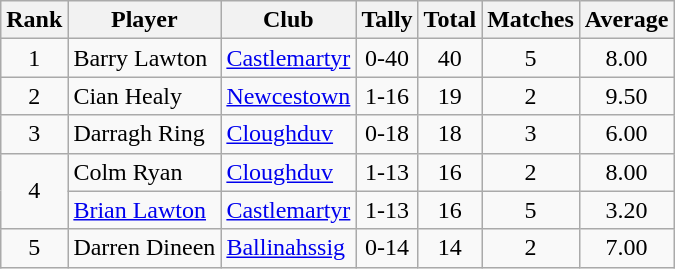<table class="wikitable">
<tr>
<th>Rank</th>
<th>Player</th>
<th>Club</th>
<th>Tally</th>
<th>Total</th>
<th>Matches</th>
<th>Average</th>
</tr>
<tr>
<td rowspan=1 align=center>1</td>
<td>Barry Lawton</td>
<td><a href='#'>Castlemartyr</a></td>
<td align=center>0-40</td>
<td align=center>40</td>
<td align=center>5</td>
<td align=center>8.00</td>
</tr>
<tr>
<td rowspan=1 align=center>2</td>
<td>Cian Healy</td>
<td><a href='#'>Newcestown</a></td>
<td align=center>1-16</td>
<td align=center>19</td>
<td align=center>2</td>
<td align=center>9.50</td>
</tr>
<tr>
<td rowspan=1 align=center>3</td>
<td>Darragh Ring</td>
<td><a href='#'>Cloughduv</a></td>
<td align=center>0-18</td>
<td align=center>18</td>
<td align=center>3</td>
<td align=center>6.00</td>
</tr>
<tr>
<td rowspan=2 align=center>4</td>
<td>Colm Ryan</td>
<td><a href='#'>Cloughduv</a></td>
<td align=center>1-13</td>
<td align=center>16</td>
<td align=center>2</td>
<td align=center>8.00</td>
</tr>
<tr>
<td><a href='#'>Brian Lawton</a></td>
<td><a href='#'>Castlemartyr</a></td>
<td align=center>1-13</td>
<td align=center>16</td>
<td align=center>5</td>
<td align=center>3.20</td>
</tr>
<tr>
<td rowspan=1 align=center>5</td>
<td>Darren Dineen</td>
<td><a href='#'>Ballinahssig</a></td>
<td align=center>0-14</td>
<td align=center>14</td>
<td align=center>2</td>
<td align=center>7.00</td>
</tr>
</table>
